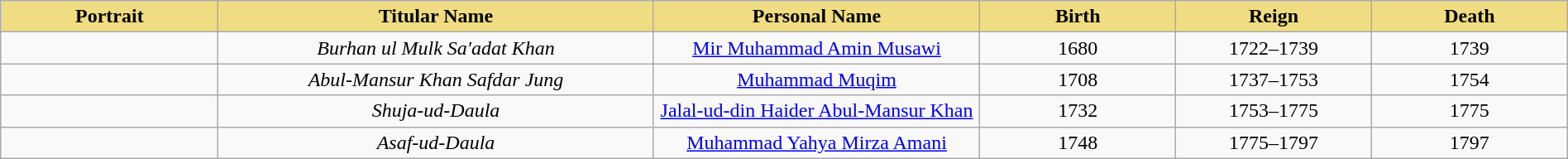<table width=100% class="wikitable">
<tr>
<th style="background-color:#F0DC82" width=10%>Portrait</th>
<th style="background-color:#F0DC82" width=20%>Titular Name</th>
<th style="background-color:#F0DC82" width=15%>Personal Name</th>
<th style="background-color:#F0DC82" width=9%>Birth</th>
<th style="background-color:#F0DC82" width=9%>Reign</th>
<th style="background-color:#F0DC82" width=9%>Death</th>
</tr>
<tr>
<td align="center"></td>
<td align="center"><em>Burhan ul Mulk Sa'adat Khan</em><br></td>
<td align="center"><a href='#'>Mir Muhammad Amin Musawi</a></td>
<td align="center">1680</td>
<td align="center">1722–1739</td>
<td align="center">1739</td>
</tr>
<tr>
<td align="center"></td>
<td align="center"><em>Abul-Mansur Khan Safdar Jung</em><br></td>
<td align="center"><a href='#'>Muhammad Muqim</a></td>
<td align="center">1708</td>
<td align="center">1737–1753</td>
<td align="center">1754</td>
</tr>
<tr>
<td align="center"></td>
<td align="center"><em>Shuja-ud-Daula</em><br></td>
<td align="center"><a href='#'>Jalal-ud-din Haider Abul-Mansur Khan</a></td>
<td align="center">1732</td>
<td align="center">1753–1775</td>
<td align="center">1775</td>
</tr>
<tr>
<td align="center"></td>
<td align="center"><em>Asaf-ud-Daula</em><br></td>
<td align="center"><a href='#'>Muhammad Yahya Mirza Amani</a></td>
<td align="center">1748</td>
<td align="center">1775–1797</td>
<td align="center">1797</td>
</tr>
</table>
